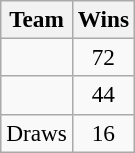<table class="wikitable" style="font-size: 97%;">
<tr>
<th>Team</th>
<th>Wins</th>
</tr>
<tr>
<td></td>
<td align=center>72</td>
</tr>
<tr>
<td></td>
<td align=center>44</td>
</tr>
<tr>
<td>Draws</td>
<td align=center>16</td>
</tr>
</table>
